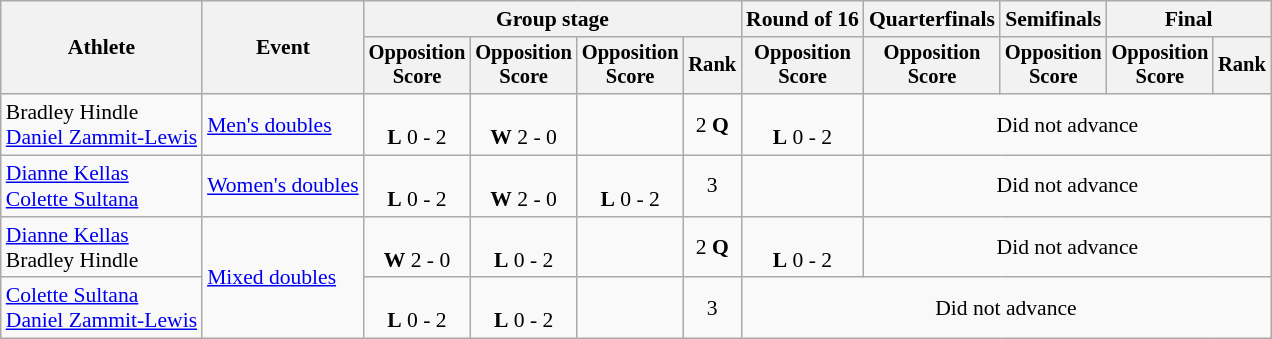<table class=wikitable style="font-size:90%">
<tr>
<th rowspan=2>Athlete</th>
<th rowspan=2>Event</th>
<th colspan=4>Group stage</th>
<th>Round of 16</th>
<th>Quarterfinals</th>
<th>Semifinals</th>
<th colspan=2>Final</th>
</tr>
<tr style="font-size:95%">
<th>Opposition<br>Score</th>
<th>Opposition<br>Score</th>
<th>Opposition<br>Score</th>
<th>Rank</th>
<th>Opposition<br>Score</th>
<th>Opposition<br>Score</th>
<th>Opposition<br>Score</th>
<th>Opposition<br>Score</th>
<th>Rank</th>
</tr>
<tr align=center>
<td align=left>Bradley Hindle<br><a href='#'>Daniel Zammit-Lewis</a></td>
<td align=left><a href='#'>Men's doubles</a></td>
<td><br><strong>L</strong> 0 - 2</td>
<td><br><strong>W</strong> 2 - 0</td>
<td></td>
<td>2 <strong>Q</strong></td>
<td><br><strong>L</strong> 0 - 2</td>
<td colspan=4>Did not advance</td>
</tr>
<tr align=center>
<td align=left><a href='#'>Dianne Kellas</a><br><a href='#'>Colette Sultana</a></td>
<td align=left><a href='#'>Women's doubles</a></td>
<td><br><strong>L</strong> 0 - 2</td>
<td><br><strong>W</strong> 2 - 0</td>
<td><br><strong>L</strong> 0 - 2</td>
<td>3</td>
<td></td>
<td colspan=4>Did not advance</td>
</tr>
<tr align=center>
<td align=left><a href='#'>Dianne Kellas</a><br>Bradley Hindle</td>
<td align=left rowspan=2><a href='#'>Mixed doubles</a></td>
<td><br><strong>W</strong> 2 - 0</td>
<td><br><strong>L</strong> 0 - 2</td>
<td></td>
<td>2 <strong>Q</strong></td>
<td><br><strong>L</strong> 0 - 2</td>
<td colspan=4>Did not advance</td>
</tr>
<tr align=center>
<td align=left><a href='#'>Colette Sultana</a><br><a href='#'>Daniel Zammit-Lewis</a></td>
<td><br><strong>L</strong> 0 - 2</td>
<td><br><strong>L</strong> 0 - 2</td>
<td></td>
<td>3</td>
<td colspan=5>Did not advance</td>
</tr>
</table>
